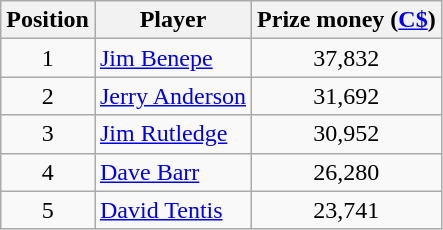<table class=wikitable>
<tr>
<th>Position</th>
<th>Player</th>
<th>Prize money (<a href='#'>C$</a>)</th>
</tr>
<tr>
<td align=center>1</td>
<td> <a href='#'>Jim Benepe</a></td>
<td align=center>37,832</td>
</tr>
<tr>
<td align=center>2</td>
<td> <a href='#'>Jerry Anderson</a></td>
<td align=center>31,692</td>
</tr>
<tr>
<td align=center>3</td>
<td> <a href='#'>Jim Rutledge</a></td>
<td align=center>30,952</td>
</tr>
<tr>
<td align=center>4</td>
<td> <a href='#'>Dave Barr</a></td>
<td align=center>26,280</td>
</tr>
<tr>
<td align=center>5</td>
<td> <a href='#'>David Tentis</a></td>
<td align=center>23,741</td>
</tr>
</table>
